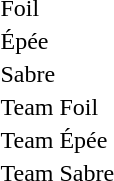<table>
<tr>
<td>Foil</td>
<td></td>
<td></td>
<td><br></td>
</tr>
<tr>
<td>Épée</td>
<td></td>
<td></td>
<td><br></td>
</tr>
<tr>
<td>Sabre</td>
<td></td>
<td></td>
<td><br></td>
</tr>
<tr>
<td>Team Foil</td>
<td></td>
<td></td>
<td></td>
</tr>
<tr>
<td>Team Épée</td>
<td></td>
<td></td>
<td></td>
</tr>
<tr>
<td>Team Sabre</td>
<td></td>
<td></td>
<td></td>
</tr>
</table>
